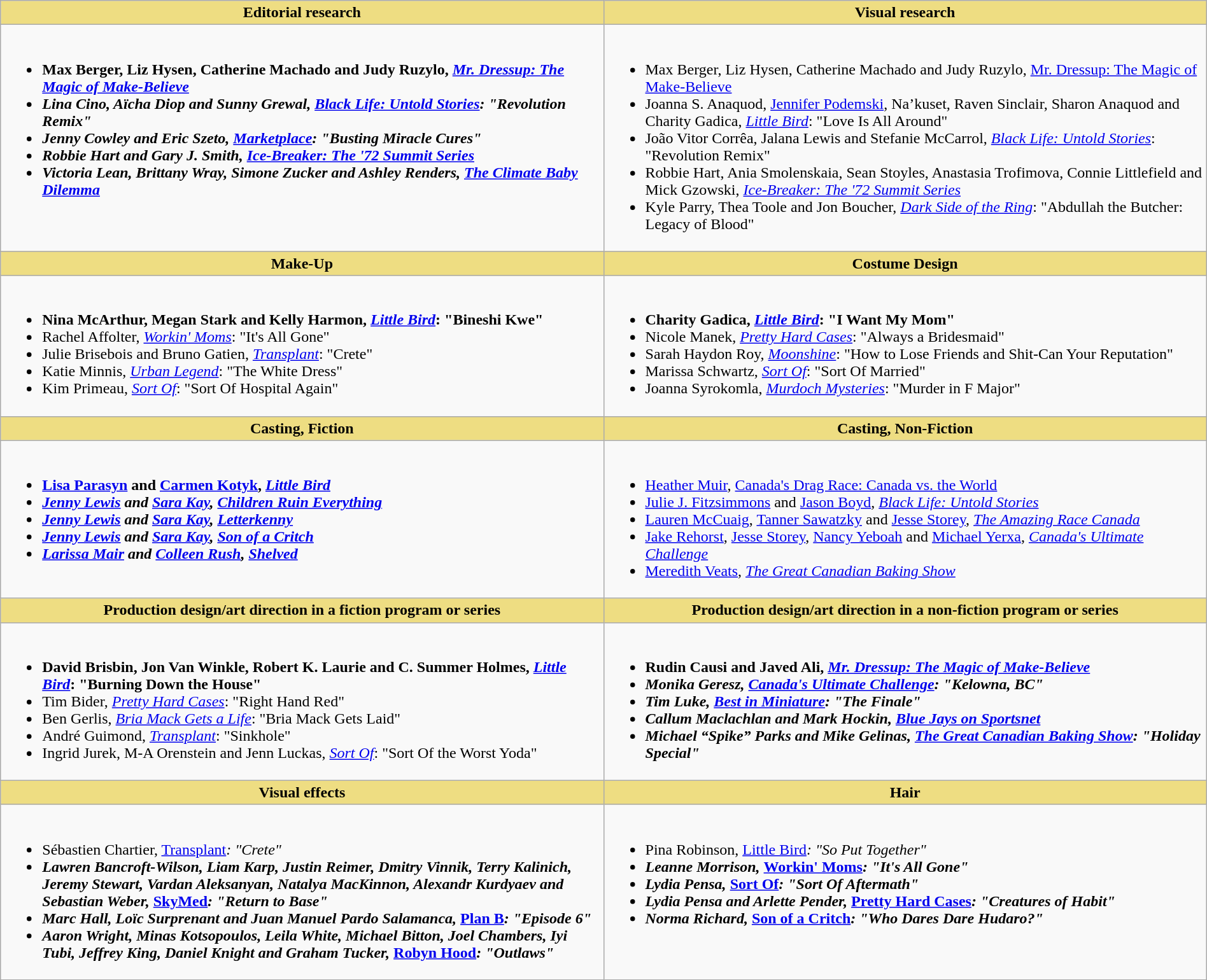<table class=wikitable width="100%">
<tr>
<th style="background:#EEDD82; width:50%">Editorial research</th>
<th style="background:#EEDD82; width:50%">Visual research</th>
</tr>
<tr>
<td valign="top"><br><ul><li> <strong>Max Berger, Liz Hysen, Catherine Machado and Judy Ruzylo, <em><a href='#'>Mr. Dressup: The Magic of Make-Believe</a><strong><em></li><li>Lina Cino, Aïcha Diop and Sunny Grewal, </em><a href='#'>Black Life: Untold Stories</a><em>: "Revolution Remix"</li><li>Jenny Cowley and Eric Szeto, </em><a href='#'>Marketplace</a><em>: "Busting Miracle Cures"</li><li>Robbie Hart and Gary J. Smith, </em><a href='#'>Ice-Breaker: The '72 Summit Series</a><em></li><li>Victoria Lean, Brittany Wray, Simone Zucker and Ashley Renders, </em><a href='#'>The Climate Baby Dilemma</a><em></li></ul></td>
<td valign="top"><br><ul><li> </strong>Max Berger, Liz Hysen, Catherine Machado and Judy Ruzylo, </em><a href='#'>Mr. Dressup: The Magic of Make-Believe</a></em></strong></li><li>Joanna S. Anaquod, <a href='#'>Jennifer Podemski</a>, Na’kuset, Raven Sinclair, Sharon Anaquod and Charity Gadica, <em><a href='#'>Little Bird</a></em>: "Love Is All Around"</li><li>João Vitor Corrêa, Jalana Lewis and Stefanie McCarrol, <em><a href='#'>Black Life: Untold Stories</a></em>: "Revolution Remix"</li><li>Robbie Hart, Ania Smolenskaia, Sean Stoyles, Anastasia Trofimova, Connie Littlefield and Mick Gzowski, <em><a href='#'>Ice-Breaker: The '72 Summit Series</a></em></li><li>Kyle Parry, Thea Toole and Jon Boucher, <em><a href='#'>Dark Side of the Ring</a></em>: "Abdullah the Butcher: Legacy of Blood"</li></ul></td>
</tr>
<tr>
<th style="background:#EEDD82; width:50%">Make-Up</th>
<th style="background:#EEDD82; width:50%">Costume Design</th>
</tr>
<tr>
<td valign="top"><br><ul><li> <strong>Nina McArthur, Megan Stark and Kelly Harmon, <em><a href='#'>Little Bird</a></em>: "Bineshi Kwe"</strong></li><li>Rachel Affolter, <em><a href='#'>Workin' Moms</a></em>: "It's All Gone"</li><li>Julie Brisebois and Bruno Gatien, <em><a href='#'>Transplant</a></em>: "Crete"</li><li>Katie Minnis, <em><a href='#'>Urban Legend</a></em>: "The White Dress"</li><li>Kim Primeau, <em><a href='#'>Sort Of</a></em>: "Sort Of Hospital Again"</li></ul></td>
<td valign="top"><br><ul><li> <strong>Charity Gadica, <em><a href='#'>Little Bird</a></em>: "I Want My Mom"</strong></li><li>Nicole Manek, <em><a href='#'>Pretty Hard Cases</a></em>: "Always a Bridesmaid"</li><li>Sarah Haydon Roy, <em><a href='#'>Moonshine</a></em>: "How to Lose Friends and Shit-Can Your Reputation"</li><li>Marissa Schwartz, <em><a href='#'>Sort Of</a></em>: "Sort Of Married"</li><li>Joanna Syrokomla, <em><a href='#'>Murdoch Mysteries</a></em>: "Murder in F Major"</li></ul></td>
</tr>
<tr>
<th style="background:#EEDD82; width:50%">Casting, Fiction</th>
<th style="background:#EEDD82; width:50%">Casting, Non-Fiction</th>
</tr>
<tr>
<td valign="top"><br><ul><li> <strong><a href='#'>Lisa Parasyn</a> and <a href='#'>Carmen Kotyk</a>, <em><a href='#'>Little Bird</a><strong><em></li><li><a href='#'>Jenny Lewis</a> and <a href='#'>Sara Kay</a>, </em><a href='#'>Children Ruin Everything</a><em></li><li><a href='#'>Jenny Lewis</a> and <a href='#'>Sara Kay</a>, </em><a href='#'>Letterkenny</a><em></li><li><a href='#'>Jenny Lewis</a> and <a href='#'>Sara Kay</a>, </em><a href='#'>Son of a Critch</a><em></li><li><a href='#'>Larissa Mair</a> and <a href='#'>Colleen Rush</a>, </em><a href='#'>Shelved</a><em></li></ul></td>
<td valign="top"><br><ul><li> </strong><a href='#'>Heather Muir</a>, </em><a href='#'>Canada's Drag Race: Canada vs. the World</a></em></strong></li><li><a href='#'>Julie J. Fitzsimmons</a> and <a href='#'>Jason Boyd</a>, <em><a href='#'>Black Life: Untold Stories</a></em></li><li><a href='#'>Lauren McCuaig</a>, <a href='#'>Tanner Sawatzky</a> and <a href='#'>Jesse Storey</a>, <em><a href='#'>The Amazing Race Canada</a></em></li><li><a href='#'>Jake Rehorst</a>, <a href='#'>Jesse Storey</a>, <a href='#'>Nancy Yeboah</a> and <a href='#'>Michael Yerxa</a>, <em><a href='#'>Canada's Ultimate Challenge</a></em></li><li><a href='#'>Meredith Veats</a>, <em><a href='#'>The Great Canadian Baking Show</a></em></li></ul></td>
</tr>
<tr>
<th style="background:#EEDD82; width:50%">Production design/art direction in a fiction program or series</th>
<th style="background:#EEDD82; width:50%">Production design/art direction in a non-fiction program or series</th>
</tr>
<tr>
<td valign="top"><br><ul><li> <strong>David Brisbin, Jon Van Winkle, Robert K. Laurie and C. Summer Holmes, <em><a href='#'>Little Bird</a></em>: "Burning Down the House"</strong></li><li>Tim Bider, <em><a href='#'>Pretty Hard Cases</a></em>: "Right Hand Red"</li><li>Ben Gerlis, <em><a href='#'>Bria Mack Gets a Life</a></em>: "Bria Mack Gets Laid"</li><li>André Guimond, <em><a href='#'>Transplant</a></em>: "Sinkhole"</li><li>Ingrid Jurek, M-A Orenstein and Jenn Luckas, <em><a href='#'>Sort Of</a></em>: "Sort Of the Worst Yoda"</li></ul></td>
<td valign="top"><br><ul><li> <strong>Rudin Causi and Javed Ali, <em><a href='#'>Mr. Dressup: The Magic of Make-Believe</a><strong><em></li><li>Monika Geresz, </em><a href='#'>Canada's Ultimate Challenge</a><em>: "Kelowna, BC"</li><li>Tim Luke, </em><a href='#'>Best in Miniature</a><em>: "The Finale"</li><li>Callum Maclachlan and Mark Hockin, </em><a href='#'>Blue Jays on Sportsnet</a><em></li><li>Michael “Spike” Parks and Mike Gelinas, </em><a href='#'>The Great Canadian Baking Show</a><em>: "Holiday Special"</li></ul></td>
</tr>
<tr>
<th style="background:#EEDD82; width:50%">Visual effects</th>
<th style="background:#EEDD82; width:50%">Hair</th>
</tr>
<tr>
<td valign="top"><br><ul><li> </strong>Sébastien Chartier, </em><a href='#'>Transplant</a><em>: "Crete"<strong></li><li>Lawren Bancroft-Wilson, Liam Karp, Justin Reimer, Dmitry Vinnik, Terry Kalinich, Jeremy Stewart, Vardan Aleksanyan, Natalya MacKinnon, Alexandr Kurdyaev and Sebastian Weber, </em><a href='#'>SkyMed</a><em>: "Return to Base"</li><li>Marc Hall, Loïc Surprenant and Juan Manuel Pardo Salamanca, </em><a href='#'>Plan B</a><em>: "Episode 6"</li><li>Aaron Wright, Minas Kotsopoulos, Leila White, Michael Bitton, Joel Chambers, Iyi Tubi, Jeffrey King, Daniel Knight and Graham Tucker, </em><a href='#'>Robyn Hood</a><em>: "Outlaws"</li></ul></td>
<td valign="top"><br><ul><li> </strong>Pina Robinson, </em><a href='#'>Little Bird</a><em>: "So Put Together"<strong></li><li>Leanne Morrison, </em><a href='#'>Workin' Moms</a><em>: "It's All Gone"</li><li>Lydia Pensa, </em><a href='#'>Sort Of</a><em>: "Sort Of Aftermath"</li><li>Lydia Pensa and Arlette Pender, </em><a href='#'>Pretty Hard Cases</a><em>: "Creatures of Habit"</li><li>Norma Richard, </em><a href='#'>Son of a Critch</a><em>: "Who Dares Dare Hudaro?"</li></ul></td>
</tr>
</table>
